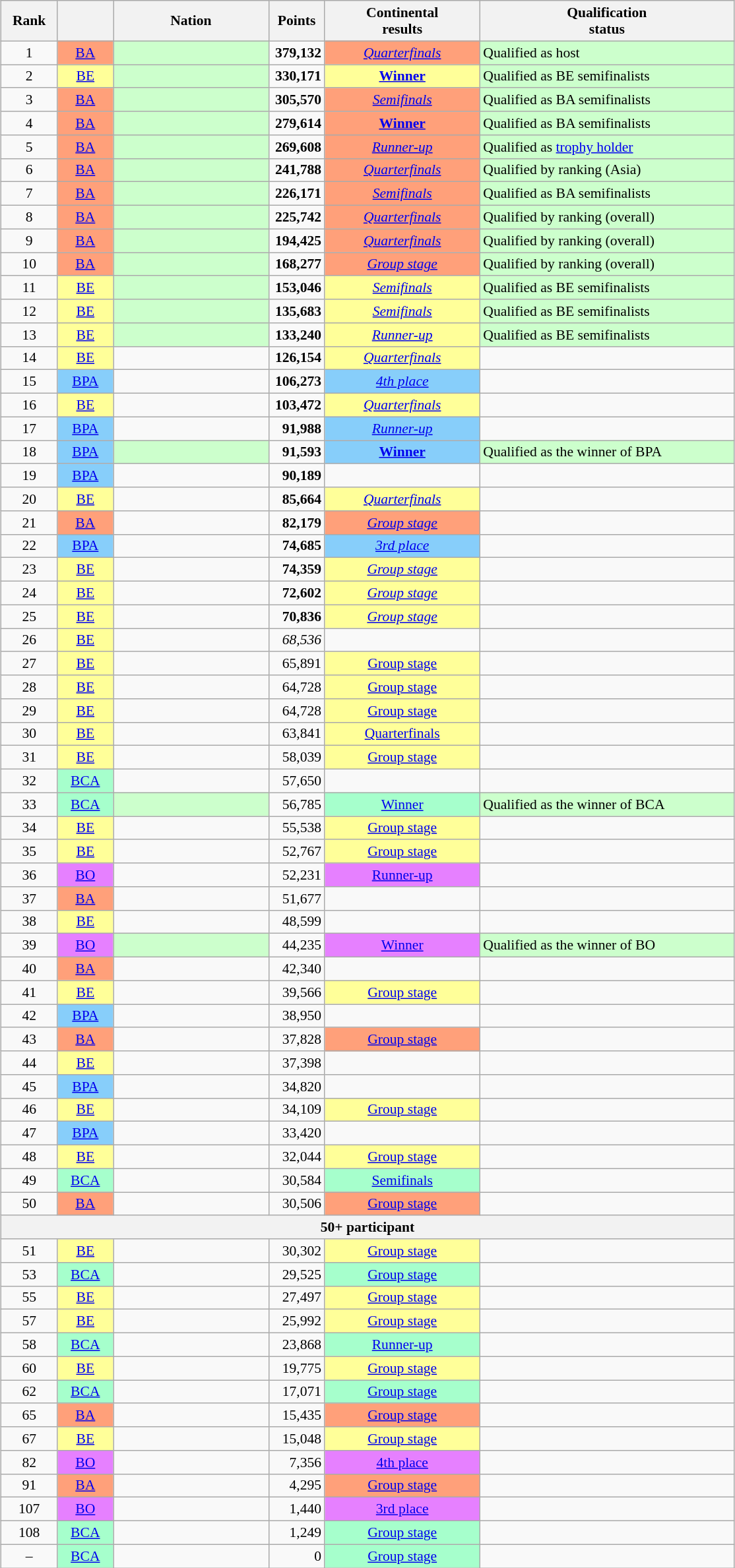<table class="sortable wikitable" style="font-size:90%; text-align:center; margin:0.5em auto;">
<tr>
<th width="50">Rank</th>
<th width="50"></th>
<th width="150">Nation</th>
<th width="50">Points</th>
<th width="150">Continental<br>results</th>
<th width="250">Qualification<br>status</th>
</tr>
<tr>
<td>1</td>
<td bgcolor="#FFA07A"><a href='#'>BA</a></td>
<td align="left" bgcolor="#ccffcc"></td>
<td align="right"><strong>379,132</strong></td>
<td bgcolor="#FFA07A"><em><a href='#'>Quarterfinals</a></em></td>
<td align="left" bgcolor="#ccffcc">Qualified as host</td>
</tr>
<tr>
<td>2</td>
<td bgcolor="#FFFF99"><a href='#'>BE</a></td>
<td align="left" bgcolor="#ccffcc"></td>
<td align="right"><strong>330,171</strong></td>
<td bgcolor="#FFFF99"><strong><a href='#'>Winner</a></strong></td>
<td align="left" bgcolor="#ccffcc">Qualified as BE semifinalists</td>
</tr>
<tr>
<td>3</td>
<td bgcolor="#FFA07A"><a href='#'>BA</a></td>
<td align="left" bgcolor="#ccffcc"></td>
<td align="right"><strong>305,570</strong></td>
<td bgcolor="#FFA07A"><em><a href='#'>Semifinals</a></em></td>
<td align="left" bgcolor="#ccffcc">Qualified as BA semifinalists</td>
</tr>
<tr>
<td>4</td>
<td bgcolor="#FFA07A"><a href='#'>BA</a></td>
<td align="left" bgcolor="#ccffcc"></td>
<td align="right"><strong>279,614</strong></td>
<td bgcolor="#FFA07A"><strong><a href='#'>Winner</a></strong></td>
<td align="left" bgcolor="#ccffcc">Qualified as BA semifinalists</td>
</tr>
<tr>
<td>5</td>
<td bgcolor="#FFA07A"><a href='#'>BA</a></td>
<td align="left" bgcolor="#ccffcc"></td>
<td align="right"><strong>269,608</strong></td>
<td bgcolor="#FFA07A"><em><a href='#'>Runner-up</a></em></td>
<td align="left" bgcolor="#ccffcc">Qualified as <a href='#'>trophy holder</a></td>
</tr>
<tr>
<td>6</td>
<td bgcolor="#FFA07A"><a href='#'>BA</a></td>
<td align="left" bgcolor="#ccffcc"></td>
<td align="right"><strong>241,788</strong></td>
<td bgcolor="#FFA07A"><em><a href='#'>Quarterfinals</a></em></td>
<td align="left" bgcolor="#ccffcc">Qualified by ranking (Asia)</td>
</tr>
<tr>
<td>7</td>
<td bgcolor="#FFA07A"><a href='#'>BA</a></td>
<td align="left" bgcolor="#ccffcc"></td>
<td align="right"><strong>226,171</strong></td>
<td bgcolor="#FFA07A"><em><a href='#'>Semifinals</a></em></td>
<td align="left" bgcolor="#ccffcc">Qualified as BA semifinalists</td>
</tr>
<tr>
<td>8</td>
<td bgcolor="#FFA07A"><a href='#'>BA</a></td>
<td align="left" bgcolor="#ccffcc"></td>
<td align="right"><strong>225,742</strong></td>
<td bgcolor="#FFA07A"><em><a href='#'>Quarterfinals</a></em></td>
<td align="left" bgcolor="#ccffcc">Qualified by ranking (overall)</td>
</tr>
<tr>
<td>9</td>
<td bgcolor="#FFA07A"><a href='#'>BA</a></td>
<td align="left" bgcolor="#ccffcc"></td>
<td align="right"><strong>194,425</strong></td>
<td bgcolor="#FFA07A"><em><a href='#'>Quarterfinals</a></em></td>
<td align="left" bgcolor="#ccffcc">Qualified by ranking (overall)</td>
</tr>
<tr>
<td>10</td>
<td bgcolor="#FFA07A"><a href='#'>BA</a></td>
<td align="left" bgcolor="#ccffcc"></td>
<td align="right"><strong>168,277</strong></td>
<td bgcolor="#FFA07A"><em><a href='#'>Group stage</a></em></td>
<td align="left" bgcolor="#ccffcc">Qualified by ranking (overall)</td>
</tr>
<tr>
<td>11</td>
<td bgcolor="#FFFF99"><a href='#'>BE</a></td>
<td align="left" bgcolor="#ccffcc"></td>
<td align="right"><strong>153,046</strong></td>
<td bgcolor="#FFFF99"><em><a href='#'>Semifinals</a></em></td>
<td align="left" bgcolor="#ccffcc">Qualified as BE semifinalists</td>
</tr>
<tr>
<td>12</td>
<td bgcolor="#FFFF99"><a href='#'>BE</a></td>
<td align="left" bgcolor="#ccffcc"></td>
<td align="right"><strong>135,683</strong></td>
<td bgcolor="#FFFF99"><em><a href='#'>Semifinals</a></em></td>
<td align="left" bgcolor="#ccffcc">Qualified as BE semifinalists</td>
</tr>
<tr>
<td>13</td>
<td bgcolor="#FFFF99"><a href='#'>BE</a></td>
<td align="left" bgcolor="#ccffcc"></td>
<td align="right"><strong>133,240</strong></td>
<td bgcolor="#FFFF99"><em><a href='#'>Runner-up</a></em></td>
<td align="left" bgcolor="#ccffcc">Qualified as BE semifinalists</td>
</tr>
<tr>
<td>14</td>
<td bgcolor="#FFFF99"><a href='#'>BE</a></td>
<td align="left"></td>
<td align="right"><strong>126,154</strong></td>
<td bgcolor="#FFFF99"><em><a href='#'>Quarterfinals</a></em></td>
<td align="left"></td>
</tr>
<tr>
<td>15</td>
<td bgcolor="#87CEFA"><a href='#'>BPA</a></td>
<td align="left"></td>
<td align="right"><strong>106,273</strong></td>
<td bgcolor="#87CEFA"><em><a href='#'>4th place</a></em></td>
<td align="left"></td>
</tr>
<tr>
<td>16</td>
<td bgcolor="#FFFF99"><a href='#'>BE</a></td>
<td align="left"></td>
<td align="right"><strong>103,472</strong></td>
<td bgcolor="#FFFF99"><em><a href='#'>Quarterfinals</a></em></td>
<td align="left"></td>
</tr>
<tr>
<td>17</td>
<td bgcolor="#87CEFA"><a href='#'>BPA</a></td>
<td align="left"></td>
<td align="right"><strong>91,988</strong></td>
<td bgcolor="#87CEFA"><em><a href='#'>Runner-up</a></em></td>
<td align="left"></td>
</tr>
<tr>
<td>18</td>
<td bgcolor="#87CEFA"><a href='#'>BPA</a></td>
<td align="left" bgcolor="#ccffcc"></td>
<td align="right"><strong>91,593</strong></td>
<td bgcolor="#87CEFA"><strong><a href='#'>Winner</a></strong></td>
<td align="left" bgcolor="#ccffcc">Qualified as the winner of BPA</td>
</tr>
<tr>
<td>19</td>
<td bgcolor="#87CEFA"><a href='#'>BPA</a></td>
<td align="left"></td>
<td align="right"><strong>90,189</strong></td>
<td></td>
<td align="left"></td>
</tr>
<tr>
<td>20</td>
<td bgcolor="#FFFF99"><a href='#'>BE</a></td>
<td align="left"></td>
<td align="right"><strong>85,664</strong></td>
<td bgcolor="#FFFF99"><em><a href='#'>Quarterfinals</a></em></td>
<td align="left"></td>
</tr>
<tr>
<td>21</td>
<td bgcolor="#FFA07A"><a href='#'>BA</a></td>
<td align="left"></td>
<td align="right"><strong>82,179</strong></td>
<td bgcolor="#FFA07A"><em><a href='#'>Group stage</a></em></td>
<td align="left"></td>
</tr>
<tr>
<td>22</td>
<td bgcolor="#87CEFA"><a href='#'>BPA</a></td>
<td align="left"></td>
<td align="right"><strong>74,685</strong></td>
<td bgcolor="#87CEFA"><em><a href='#'>3rd place</a></em></td>
<td align="left"></td>
</tr>
<tr>
<td>23</td>
<td bgcolor="#FFFF99"><a href='#'>BE</a></td>
<td align="left"></td>
<td align="right"><strong>74,359</strong></td>
<td bgcolor="#FFFF99"><em><a href='#'>Group stage</a></em></td>
<td align="left"></td>
</tr>
<tr>
<td>24</td>
<td bgcolor="#FFFF99"><a href='#'>BE</a></td>
<td align="left"></td>
<td align="right"><strong>72,602</strong></td>
<td bgcolor="#FFFF99"><em><a href='#'>Group stage</a></em></td>
<td align="left"></td>
</tr>
<tr>
<td>25</td>
<td bgcolor="#FFFF99"><a href='#'>BE</a></td>
<td align="left"></td>
<td align="right"><strong>70,836</strong></td>
<td bgcolor="#FFFF99"><em><a href='#'>Group stage</a></em></td>
<td align="left"></td>
</tr>
<tr>
<td>26</td>
<td bgcolor="#FFFF99"><a href='#'>BE</a></td>
<td align="left"></td>
<td align="right"><em>68,536<strong></td>
<td></td>
<td align="left"></td>
</tr>
<tr>
<td>27</td>
<td bgcolor="#FFFF99"><a href='#'>BE</a></td>
<td align="left"></td>
<td align="right"></strong>65,891<strong></td>
<td bgcolor="#FFFF99"></em><a href='#'>Group stage</a><em></td>
<td align="left"></td>
</tr>
<tr>
<td>28</td>
<td bgcolor="#FFFF99"><a href='#'>BE</a></td>
<td align="left"></td>
<td align="right"></strong>64,728<strong></td>
<td bgcolor="#FFFF99"></em><a href='#'>Group stage</a><em></td>
<td align="left"></td>
</tr>
<tr>
<td>29</td>
<td bgcolor="#FFFF99"><a href='#'>BE</a></td>
<td align="left"></td>
<td align="right"></strong>64,728<strong></td>
<td bgcolor="#FFFF99"></em><a href='#'>Group stage</a><em></td>
<td align="left"></td>
</tr>
<tr>
<td>30</td>
<td bgcolor="#FFFF99"><a href='#'>BE</a></td>
<td align="left"></td>
<td align="right"></strong>63,841<strong></td>
<td bgcolor="#FFFF99"></em><a href='#'>Quarterfinals</a><em></td>
<td align="left"></td>
</tr>
<tr>
<td>31</td>
<td bgcolor="#FFFF99"><a href='#'>BE</a></td>
<td align="left"></td>
<td align="right"></strong>58,039<strong></td>
<td bgcolor="#FFFF99"></em><a href='#'>Group stage</a><em></td>
<td align="left"></td>
</tr>
<tr>
<td>32</td>
<td bgcolor="#A6FFCC"><a href='#'>BCA</a></td>
<td align="left"></td>
<td align="right"></strong>57,650<strong></td>
<td></td>
<td align="left"></td>
</tr>
<tr>
<td>33</td>
<td bgcolor="#A6FFCC"><a href='#'>BCA</a></td>
<td align="left" bgcolor="#ccffcc"></td>
<td align="right"></strong>56,785<strong></td>
<td bgcolor="#A6FFCC"></strong><a href='#'>Winner</a><strong></td>
<td align="left" bgcolor="#ccffcc">Qualified as the winner of BCA</td>
</tr>
<tr>
<td>34</td>
<td bgcolor="#FFFF99"><a href='#'>BE</a></td>
<td align="left"></td>
<td align="right"></strong>55,538<strong></td>
<td bgcolor="#FFFF99"></em><a href='#'>Group stage</a><em></td>
<td align="left"></td>
</tr>
<tr>
<td>35</td>
<td bgcolor="#FFFF99"><a href='#'>BE</a></td>
<td align="left"></td>
<td align="right"></strong>52,767<strong></td>
<td bgcolor="#FFFF99"></em><a href='#'>Group stage</a><em></td>
<td align="left"></td>
</tr>
<tr>
<td>36</td>
<td bgcolor="#E680FF"><a href='#'>BO</a></td>
<td align="left"></td>
<td align="right"></strong>52,231<strong></td>
<td bgcolor="#E680FF"></em><a href='#'>Runner-up</a><em></td>
<td align="left"></td>
</tr>
<tr>
<td>37</td>
<td bgcolor="#FFA07A"><a href='#'>BA</a></td>
<td align="left"></td>
<td align="right"></strong>51,677<strong></td>
<td></td>
<td align="left"></td>
</tr>
<tr>
<td>38</td>
<td bgcolor="#FFFF99"><a href='#'>BE</a></td>
<td align="left"></td>
<td align="right"></strong>48,599<strong></td>
<td></td>
<td align="left"></td>
</tr>
<tr>
<td>39</td>
<td bgcolor="#E680FF"><a href='#'>BO</a></td>
<td align="left" bgcolor="#ccffcc"></td>
<td align="right"></strong>44,235<strong></td>
<td bgcolor="#E680FF"></strong><a href='#'>Winner</a><strong></td>
<td align="left" bgcolor="#ccffcc">Qualified as the winner of BO</td>
</tr>
<tr>
<td>40</td>
<td bgcolor="#FFA07A"><a href='#'>BA</a></td>
<td align="left"></td>
<td align="right"></strong>42,340<strong></td>
<td></td>
<td align="left"></td>
</tr>
<tr>
<td>41</td>
<td bgcolor="#FFFF99"><a href='#'>BE</a></td>
<td align="left"></td>
<td align="right"></strong>39,566<strong></td>
<td bgcolor="#FFFF99"></em><a href='#'>Group stage</a><em></td>
<td align="left"></td>
</tr>
<tr>
<td>42</td>
<td bgcolor="#87CEFA"><a href='#'>BPA</a></td>
<td align="left"></td>
<td align="right"></strong>38,950<strong></td>
<td></td>
<td align="left"></td>
</tr>
<tr>
<td>43</td>
<td bgcolor="#FFA07A"><a href='#'>BA</a></td>
<td align="left"></td>
<td align="right"></strong>37,828<strong></td>
<td bgcolor="#FFA07A"></em><a href='#'>Group stage</a><em></td>
<td align="left"></td>
</tr>
<tr>
<td>44</td>
<td bgcolor="#FFFF99"><a href='#'>BE</a></td>
<td align="left"></td>
<td align="right"></strong>37,398<strong></td>
<td></td>
<td align="left"></td>
</tr>
<tr>
<td>45</td>
<td bgcolor="#87CEFA"><a href='#'>BPA</a></td>
<td align="left"></td>
<td align="right"></strong>34,820<strong></td>
<td></td>
<td align="left"></td>
</tr>
<tr>
<td>46</td>
<td bgcolor="#FFFF99"><a href='#'>BE</a></td>
<td align="left"></td>
<td align="right"></strong>34,109<strong></td>
<td bgcolor="#FFFF99"></em><a href='#'>Group stage</a><em></td>
<td align="left"></td>
</tr>
<tr>
<td>47</td>
<td bgcolor="#87CEFA"><a href='#'>BPA</a></td>
<td align="left"></td>
<td align="right"></strong>33,420<strong></td>
<td></td>
<td align="left"></td>
</tr>
<tr>
<td>48</td>
<td bgcolor="#FFFF99"><a href='#'>BE</a></td>
<td align="left"></td>
<td align="right"></strong>32,044<strong></td>
<td bgcolor="#FFFF99"></em><a href='#'>Group stage</a><em></td>
<td align="left"></td>
</tr>
<tr>
<td>49</td>
<td bgcolor="#A6FFCC"><a href='#'>BCA</a></td>
<td align="left"></td>
<td align="right"></strong>30,584<strong></td>
<td bgcolor="#A6FFCC"></em><a href='#'>Semifinals</a><em></td>
<td align="left"></td>
</tr>
<tr>
<td>50</td>
<td bgcolor="#FFA07A"><a href='#'>BA</a></td>
<td align="left"></td>
<td align="right"></strong>30,506<strong></td>
<td bgcolor="#FFA07A"></em><a href='#'>Group stage</a><em></td>
<td align="left"></td>
</tr>
<tr>
<th colspan="6">50+ participant</th>
</tr>
<tr>
<td>51</td>
<td bgcolor="#FFFF99"><a href='#'>BE</a></td>
<td align="left"></td>
<td align="right"></strong>30,302<strong></td>
<td bgcolor="#FFFF99"></em><a href='#'>Group stage</a><em></td>
<td align="left"></td>
</tr>
<tr>
<td>53</td>
<td bgcolor="#A6FFCC"><a href='#'>BCA</a></td>
<td align="left"></td>
<td align="right"></strong>29,525<strong></td>
<td bgcolor="#A6FFCC"></em><a href='#'>Group stage</a><em></td>
<td align="left"></td>
</tr>
<tr>
<td>55</td>
<td bgcolor="#FFFF99"><a href='#'>BE</a></td>
<td align="left"></td>
<td align="right"></strong>27,497<strong></td>
<td bgcolor="#FFFF99"></em><a href='#'>Group stage</a><em></td>
<td align="left"></td>
</tr>
<tr>
<td>57</td>
<td bgcolor="#FFFF99"><a href='#'>BE</a></td>
<td align="left"></td>
<td align="right"></strong>25,992<strong></td>
<td bgcolor="#FFFF99"></em><a href='#'>Group stage</a><em></td>
<td align="left"></td>
</tr>
<tr>
<td>58</td>
<td bgcolor="#A6FFCC"><a href='#'>BCA</a></td>
<td align="left"></td>
<td align="right"></strong>23,868<strong></td>
<td bgcolor="#A6FFCC"></em><a href='#'>Runner-up</a><em></td>
<td align="left"></td>
</tr>
<tr>
<td>60</td>
<td bgcolor="#FFFF99"><a href='#'>BE</a></td>
<td align="left"></td>
<td align="right"></strong>19,775<strong></td>
<td bgcolor="#FFFF99"></em><a href='#'>Group stage</a><em></td>
<td align="left"></td>
</tr>
<tr>
<td>62</td>
<td bgcolor="#A6FFCC"><a href='#'>BCA</a></td>
<td align="left"></td>
<td align="right"></strong>17,071<strong></td>
<td bgcolor="#A6FFCC"></em><a href='#'>Group stage</a><em></td>
<td align="left"></td>
</tr>
<tr>
<td>65</td>
<td bgcolor="#FFA07A"><a href='#'>BA</a></td>
<td align="left"></td>
<td align="right"></strong>15,435<strong></td>
<td bgcolor="#FFA07A"></em><a href='#'>Group stage</a><em></td>
<td align="left"></td>
</tr>
<tr>
<td>67</td>
<td bgcolor="#FFFF99"><a href='#'>BE</a></td>
<td align="left"></td>
<td align="right"></strong>15,048<strong></td>
<td bgcolor="#FFFF99"></em><a href='#'>Group stage</a><em></td>
<td align="left"></td>
</tr>
<tr>
<td>82</td>
<td bgcolor="#E680FF"><a href='#'>BO</a></td>
<td align="left"></td>
<td align="right"></strong>7,356<strong></td>
<td bgcolor="#E680FF"></em><a href='#'>4th place</a><em></td>
<td align="left"></td>
</tr>
<tr>
<td>91</td>
<td bgcolor="#FFA07A"><a href='#'>BA</a></td>
<td align="left"></td>
<td align="right"></strong>4,295<strong></td>
<td bgcolor="#FFA07A"></em><a href='#'>Group stage</a><em></td>
<td align="left"></td>
</tr>
<tr>
<td>107</td>
<td bgcolor="#E680FF"><a href='#'>BO</a></td>
<td align="left"></td>
<td align="right"></strong>1,440<strong></td>
<td bgcolor="#E680FF"></em><a href='#'>3rd place</a><em></td>
<td align="left"></td>
</tr>
<tr>
<td>108</td>
<td bgcolor="#A6FFCC"><a href='#'>BCA</a></td>
<td align="left"></td>
<td align="right"></strong>1,249<strong></td>
<td bgcolor="#A6FFCC"></em><a href='#'>Group stage</a><em></td>
<td align="left"></td>
</tr>
<tr>
<td>–</td>
<td bgcolor="#A6FFCC"><a href='#'>BCA</a></td>
<td align="left"></td>
<td align="right"></strong>0<strong></td>
<td bgcolor="#A6FFCC"></em><a href='#'>Group stage</a><em></td>
<td align="left"></td>
</tr>
</table>
